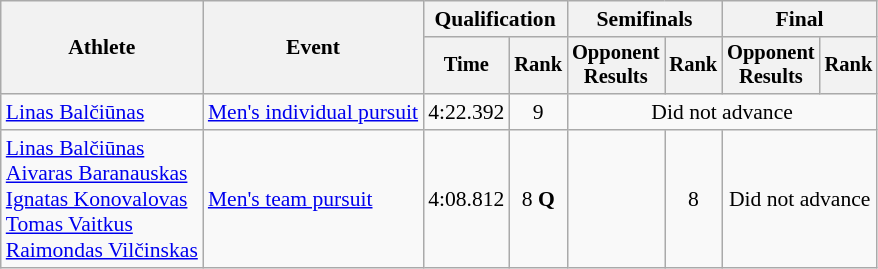<table class=wikitable style="font-size:90%">
<tr>
<th rowspan="2">Athlete</th>
<th rowspan="2">Event</th>
<th colspan="2">Qualification</th>
<th colspan="2">Semifinals</th>
<th colspan="2">Final</th>
</tr>
<tr style="font-size:95%">
<th>Time</th>
<th>Rank</th>
<th>Opponent<br>Results</th>
<th>Rank</th>
<th>Opponent<br>Results</th>
<th>Rank</th>
</tr>
<tr align=center>
<td align=left><a href='#'>Linas Balčiūnas</a></td>
<td align=left><a href='#'>Men's individual pursuit</a></td>
<td>4:22.392</td>
<td>9</td>
<td colspan=4>Did not advance</td>
</tr>
<tr align=center>
<td align=left><a href='#'>Linas Balčiūnas</a><br><a href='#'>Aivaras Baranauskas</a><br><a href='#'>Ignatas Konovalovas</a><br><a href='#'>Tomas Vaitkus</a><br><a href='#'>Raimondas Vilčinskas</a></td>
<td align=left><a href='#'>Men's team pursuit</a></td>
<td>4:08.812</td>
<td>8 <strong>Q</strong></td>
<td><br></td>
<td>8</td>
<td colspan=2>Did not advance</td>
</tr>
</table>
